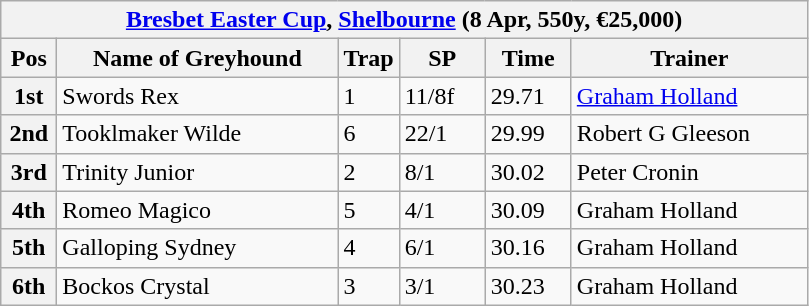<table class="wikitable">
<tr>
<th colspan="6"><a href='#'>Bresbet Easter Cup</a>, <a href='#'>Shelbourne</a> (8 Apr, 550y, €25,000)</th>
</tr>
<tr>
<th width=30>Pos</th>
<th width=180>Name of Greyhound</th>
<th width=30>Trap</th>
<th width=50>SP</th>
<th width=50>Time</th>
<th width=150>Trainer</th>
</tr>
<tr>
<th>1st</th>
<td>Swords Rex</td>
<td>1</td>
<td>11/8f</td>
<td>29.71</td>
<td><a href='#'>Graham Holland</a></td>
</tr>
<tr>
<th>2nd</th>
<td>Tooklmaker Wilde</td>
<td>6</td>
<td>22/1</td>
<td>29.99</td>
<td>Robert G Gleeson</td>
</tr>
<tr>
<th>3rd</th>
<td>Trinity Junior</td>
<td>2</td>
<td>8/1</td>
<td>30.02</td>
<td>Peter Cronin</td>
</tr>
<tr>
<th>4th</th>
<td>Romeo Magico</td>
<td>5</td>
<td>4/1</td>
<td>30.09</td>
<td>Graham Holland</td>
</tr>
<tr>
<th>5th</th>
<td>Galloping Sydney</td>
<td>4</td>
<td>6/1</td>
<td>30.16</td>
<td>Graham Holland</td>
</tr>
<tr>
<th>6th</th>
<td>Bockos Crystal</td>
<td>3</td>
<td>3/1</td>
<td>30.23</td>
<td>Graham Holland</td>
</tr>
</table>
